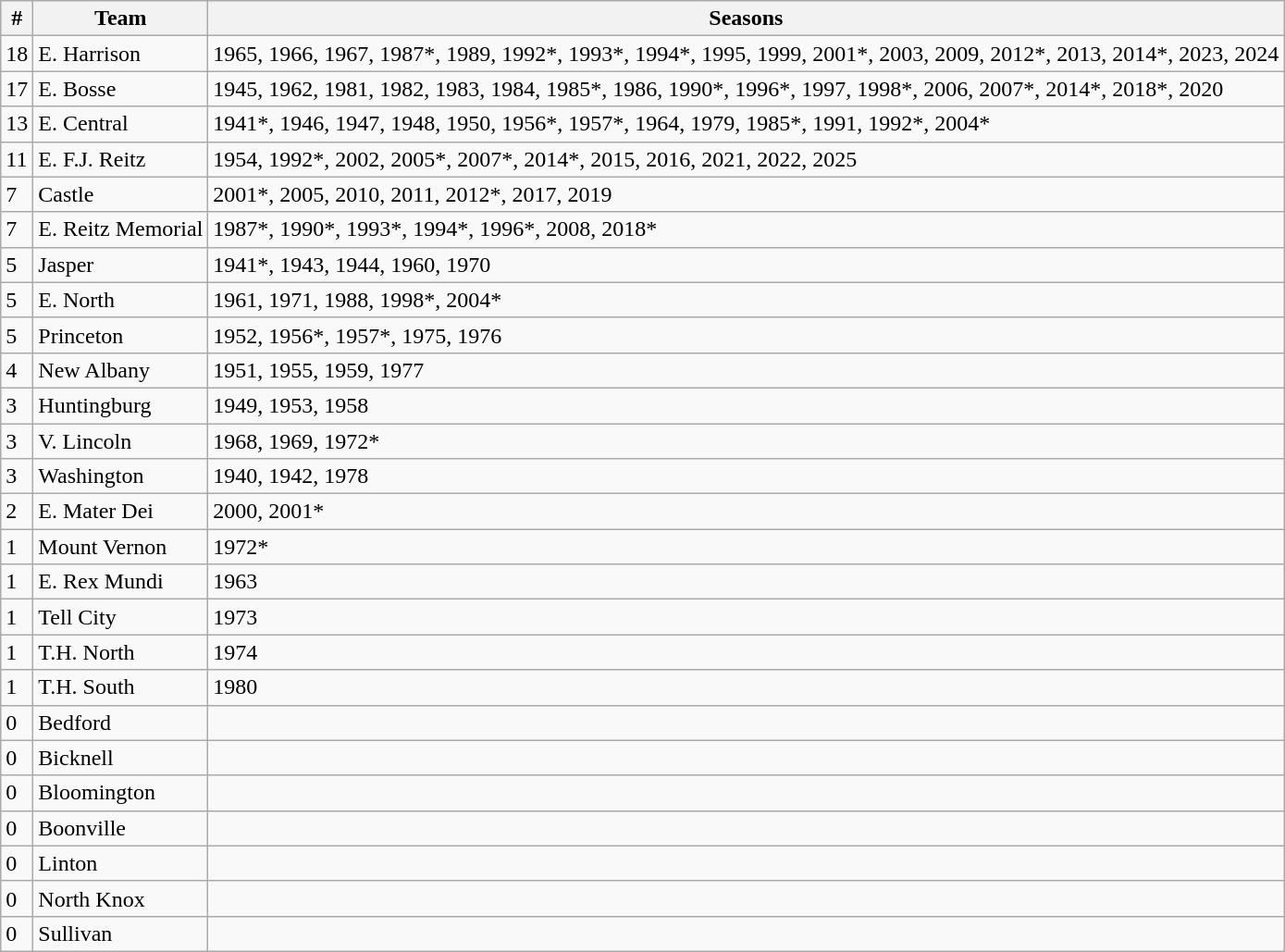<table class="wikitable" style=>
<tr>
<th>#</th>
<th>Team</th>
<th>Seasons</th>
</tr>
<tr>
<td>18</td>
<td>E. Harrison</td>
<td>1965, 1966, 1967, 1987*, 1989, 1992*, 1993*, 1994*, 1995, 1999, 2001*, 2003, 2009, 2012*, 2013, 2014*, 2023, 2024</td>
</tr>
<tr>
<td>17</td>
<td>E. Bosse</td>
<td>1945, 1962, 1981, 1982, 1983, 1984, 1985*, 1986, 1990*, 1996*, 1997, 1998*, 2006, 2007*, 2014*, 2018*, 2020</td>
</tr>
<tr>
<td>13</td>
<td>E. Central</td>
<td>1941*, 1946, 1947, 1948, 1950, 1956*, 1957*, 1964, 1979, 1985*, 1991, 1992*, 2004*</td>
</tr>
<tr>
<td>11</td>
<td>E. F.J. Reitz</td>
<td>1954, 1992*, 2002, 2005*, 2007*, 2014*, 2015, 2016, 2021, 2022, 2025</td>
</tr>
<tr>
<td>7</td>
<td>Castle</td>
<td>2001*, 2005, 2010, 2011, 2012*, 2017, 2019</td>
</tr>
<tr>
<td>7</td>
<td>E. Reitz Memorial</td>
<td>1987*, 1990*, 1993*, 1994*, 1996*, 2008, 2018*</td>
</tr>
<tr>
<td>5</td>
<td>Jasper</td>
<td>1941*, 1943, 1944, 1960, 1970</td>
</tr>
<tr>
<td>5</td>
<td>E. North</td>
<td>1961, 1971, 1988, 1998*, 2004*</td>
</tr>
<tr>
<td>5</td>
<td>Princeton</td>
<td>1952, 1956*, 1957*, 1975, 1976</td>
</tr>
<tr>
<td>4</td>
<td>New Albany</td>
<td>1951, 1955, 1959, 1977</td>
</tr>
<tr>
<td>3</td>
<td>Huntingburg</td>
<td>1949, 1953, 1958</td>
</tr>
<tr>
<td>3</td>
<td>V. Lincoln</td>
<td>1968, 1969, 1972*</td>
</tr>
<tr>
<td>3</td>
<td>Washington</td>
<td>1940, 1942, 1978</td>
</tr>
<tr>
<td>2</td>
<td>E. Mater Dei</td>
<td>2000, 2001*</td>
</tr>
<tr>
<td>1</td>
<td>Mount Vernon</td>
<td>1972*</td>
</tr>
<tr>
<td>1</td>
<td>E. Rex Mundi</td>
<td>1963</td>
</tr>
<tr>
<td>1</td>
<td>Tell City</td>
<td>1973</td>
</tr>
<tr>
<td>1</td>
<td>T.H. North</td>
<td>1974</td>
</tr>
<tr>
<td>1</td>
<td>T.H. South</td>
<td>1980</td>
</tr>
<tr>
<td>0</td>
<td>Bedford</td>
<td></td>
</tr>
<tr>
<td>0</td>
<td>Bicknell</td>
<td></td>
</tr>
<tr>
<td>0</td>
<td>Bloomington</td>
<td></td>
</tr>
<tr>
<td>0</td>
<td>Boonville</td>
<td></td>
</tr>
<tr>
<td>0</td>
<td>Linton</td>
<td></td>
</tr>
<tr>
<td>0</td>
<td>North Knox</td>
<td></td>
</tr>
<tr>
<td>0</td>
<td>Sullivan</td>
<td></td>
</tr>
</table>
